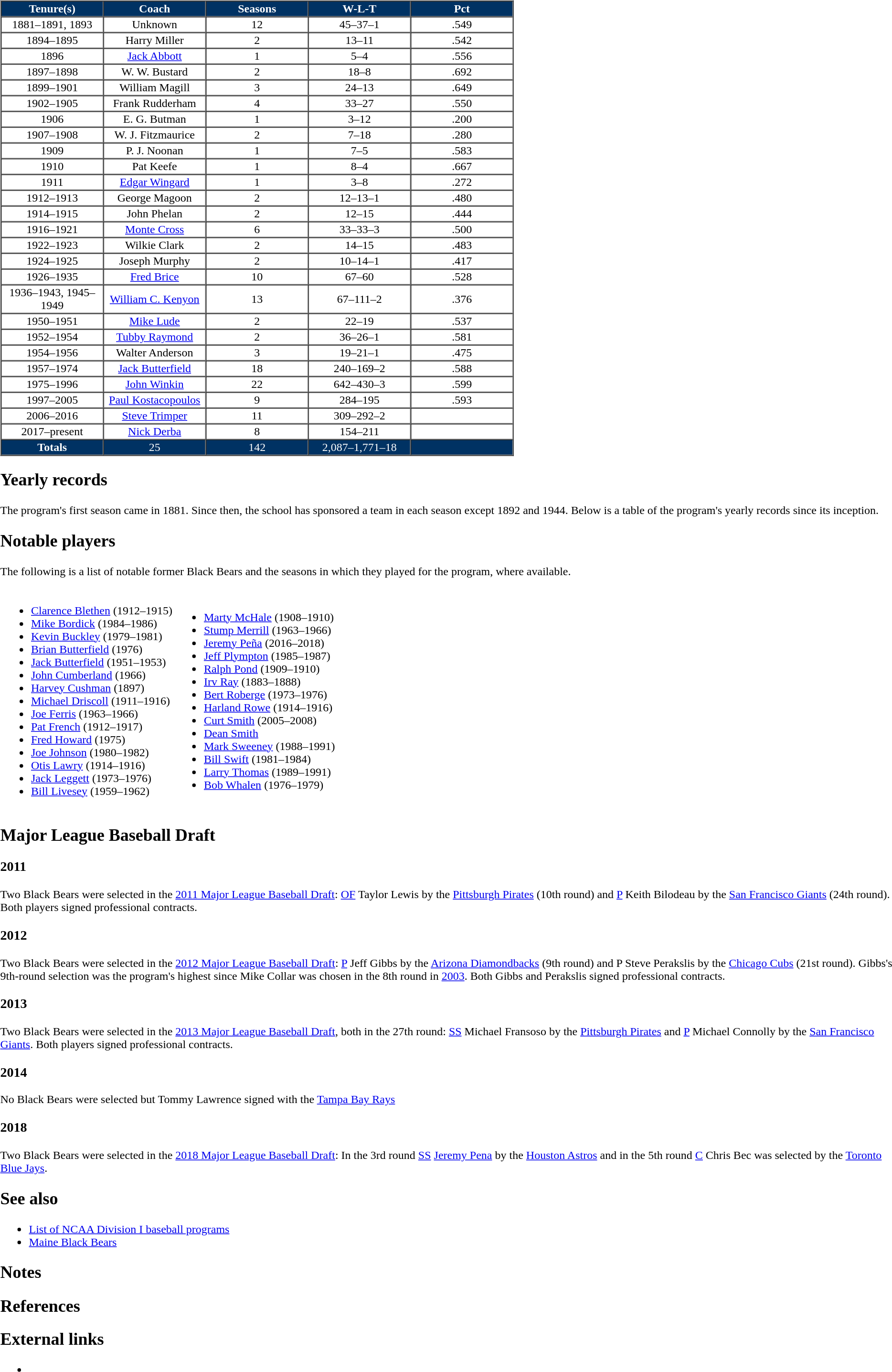<table border="0" style="width:100%;">
<tr>
<td valign="top"><br><table cellpadding="1" border="1" cellspacing="0" style="width:57%;">
<tr>
<th style="background:#003263; color:white; width:15%; text-align: center">Tenure(s)</th>
<th style="background:#003263; color:white; width:15%; text-align: center">Coach</th>
<th style="background:#003263; color:white; width:15%; text-align: center">Seasons</th>
<th style="background:#003263; color:white; width:15%; text-align: center">W-L-T</th>
<th style="background:#003263; color:white; width:15%; text-align: center">Pct</th>
</tr>
<tr style="text-align:center;">
<td>1881–1891, 1893</td>
<td>Unknown</td>
<td>12</td>
<td>45–37–1</td>
<td>.549</td>
</tr>
<tr style="text-align:center;">
<td>1894–1895</td>
<td>Harry Miller</td>
<td>2</td>
<td>13–11</td>
<td>.542</td>
</tr>
<tr style="text-align:center;">
<td>1896</td>
<td><a href='#'>Jack Abbott</a></td>
<td>1</td>
<td>5–4</td>
<td>.556</td>
</tr>
<tr style="text-align:center;">
<td>1897–1898</td>
<td>W. W. Bustard</td>
<td>2</td>
<td>18–8</td>
<td>.692</td>
</tr>
<tr style="text-align:center;">
<td>1899–1901</td>
<td>William Magill</td>
<td>3</td>
<td>24–13</td>
<td>.649</td>
</tr>
<tr style="text-align:center;">
<td>1902–1905</td>
<td>Frank Rudderham</td>
<td>4</td>
<td>33–27</td>
<td>.550</td>
</tr>
<tr style="text-align:center;">
<td>1906</td>
<td>E. G. Butman</td>
<td>1</td>
<td>3–12</td>
<td>.200</td>
</tr>
<tr style="text-align:center;">
<td>1907–1908</td>
<td>W. J. Fitzmaurice</td>
<td>2</td>
<td>7–18</td>
<td>.280</td>
</tr>
<tr style="text-align:center;">
<td>1909</td>
<td>P. J. Noonan</td>
<td>1</td>
<td>7–5</td>
<td>.583</td>
</tr>
<tr style="text-align:center;">
<td>1910</td>
<td>Pat Keefe</td>
<td>1</td>
<td>8–4</td>
<td>.667</td>
</tr>
<tr style="text-align:center;">
<td>1911</td>
<td><a href='#'>Edgar Wingard</a></td>
<td>1</td>
<td>3–8</td>
<td>.272</td>
</tr>
<tr style="text-align:center;">
<td>1912–1913</td>
<td>George Magoon</td>
<td>2</td>
<td>12–13–1</td>
<td>.480</td>
</tr>
<tr style="text-align:center;">
<td>1914–1915</td>
<td>John Phelan</td>
<td>2</td>
<td>12–15</td>
<td>.444</td>
</tr>
<tr style="text-align:center;">
<td>1916–1921</td>
<td><a href='#'>Monte Cross</a></td>
<td>6</td>
<td>33–33–3</td>
<td>.500</td>
</tr>
<tr style="text-align:center;">
<td>1922–1923</td>
<td>Wilkie Clark</td>
<td>2</td>
<td>14–15</td>
<td>.483</td>
</tr>
<tr style="text-align:center;">
<td>1924–1925</td>
<td>Joseph Murphy</td>
<td>2</td>
<td>10–14–1</td>
<td>.417</td>
</tr>
<tr style="text-align:center;">
<td>1926–1935</td>
<td><a href='#'>Fred Brice</a></td>
<td>10</td>
<td>67–60</td>
<td>.528</td>
</tr>
<tr style="text-align:center;">
<td>1936–1943, 1945–1949</td>
<td><a href='#'>William C. Kenyon</a></td>
<td>13</td>
<td>67–111–2</td>
<td>.376</td>
</tr>
<tr style="text-align:center;">
<td>1950–1951</td>
<td><a href='#'>Mike Lude</a></td>
<td>2</td>
<td>22–19</td>
<td>.537</td>
</tr>
<tr style="text-align:center;">
<td>1952–1954</td>
<td><a href='#'>Tubby Raymond</a></td>
<td>2</td>
<td>36–26–1</td>
<td>.581</td>
</tr>
<tr style="text-align:center;">
<td>1954–1956</td>
<td>Walter Anderson</td>
<td>3</td>
<td>19–21–1</td>
<td>.475</td>
</tr>
<tr style="text-align:center;">
<td>1957–1974</td>
<td><a href='#'>Jack Butterfield</a></td>
<td>18</td>
<td>240–169–2</td>
<td>.588</td>
</tr>
<tr style="text-align:center;">
<td>1975–1996</td>
<td><a href='#'>John Winkin</a></td>
<td>22</td>
<td>642–430–3</td>
<td>.599</td>
</tr>
<tr style="text-align:center;">
<td>1997–2005</td>
<td><a href='#'>Paul Kostacopoulos</a></td>
<td>9</td>
<td>284–195</td>
<td>.593</td>
</tr>
<tr style="text-align:center;">
<td>2006–2016</td>
<td><a href='#'>Steve Trimper</a></td>
<td>11</td>
<td>309–292–2</td>
<td></td>
</tr>
<tr style="text-align:center;">
<td>2017–present</td>
<td><a href='#'>Nick Derba</a></td>
<td>8</td>
<td>154–211</td>
<td></td>
</tr>
<tr style="text-align:center; background:#003263; color:white">
<td><strong>Totals</strong></td>
<td>25</td>
<td>142</td>
<td>2,087–1,771–18</td>
<td></td>
</tr>
</table>
<h2>Yearly records</h2>The program's first season came in 1881. Since then, the school has sponsored a team in each season except 1892 and 1944. Below is a table of the program's yearly records since its inception.<br>






























































































































































<h2>Notable players</h2>The following is a list of notable former Black Bears and the seasons in which they played for the program, where available.<table>
<tr>
<td><br><ul><li><a href='#'>Clarence Blethen</a> (1912–1915)</li><li><a href='#'>Mike Bordick</a> (1984–1986)</li><li><a href='#'>Kevin Buckley</a> (1979–1981)</li><li><a href='#'>Brian Butterfield</a> (1976)</li><li><a href='#'>Jack Butterfield</a> (1951–1953)</li><li><a href='#'>John Cumberland</a> (1966)</li><li><a href='#'>Harvey Cushman</a> (1897)</li><li><a href='#'>Michael Driscoll</a> (1911–1916)</li><li><a href='#'>Joe Ferris</a> (1963–1966)</li><li><a href='#'>Pat French</a> (1912–1917)</li><li><a href='#'>Fred Howard</a> (1975)</li><li><a href='#'>Joe Johnson</a> (1980–1982)</li><li><a href='#'>Otis Lawry</a> (1914–1916)</li><li><a href='#'>Jack Leggett</a> (1973–1976)</li><li><a href='#'>Bill Livesey</a> (1959–1962)</li></ul></td>
<td><br><ul><li><a href='#'>Marty McHale</a> (1908–1910)</li><li><a href='#'>Stump Merrill</a> (1963–1966)</li><li><a href='#'>Jeremy Peña</a> (2016–2018)</li><li><a href='#'>Jeff Plympton</a> (1985–1987)</li><li><a href='#'>Ralph Pond</a> (1909–1910)</li><li><a href='#'>Irv Ray</a> (1883–1888)</li><li><a href='#'>Bert Roberge</a> (1973–1976)</li><li><a href='#'>Harland Rowe</a> (1914–1916)</li><li><a href='#'>Curt Smith</a> (2005–2008)</li><li><a href='#'>Dean Smith</a></li><li><a href='#'>Mark Sweeney</a> (1988–1991)</li><li><a href='#'>Bill Swift</a> (1981–1984)</li><li><a href='#'>Larry Thomas</a> (1989–1991)</li><li><a href='#'>Bob Whalen</a> (1976–1979)</li></ul></td>
</tr>
</table>
<h2>Major League Baseball Draft</h2><h3>2011</h3>Two Black Bears were selected in the <a href='#'>2011 Major League Baseball Draft</a>: <a href='#'>OF</a> Taylor Lewis by the <a href='#'>Pittsburgh Pirates</a> (10th round) and <a href='#'>P</a> Keith Bilodeau by the <a href='#'>San Francisco Giants</a> (24th round). Both players signed professional contracts.<h3>2012</h3>Two Black Bears were selected in the <a href='#'>2012 Major League Baseball Draft</a>: <a href='#'>P</a> Jeff Gibbs by the <a href='#'>Arizona Diamondbacks</a> (9th round) and P Steve Perakslis by the <a href='#'>Chicago Cubs</a> (21st round). Gibbs's 9th-round selection was the program's highest since Mike Collar was chosen in the 8th round in <a href='#'>2003</a>. Both Gibbs and Perakslis signed professional contracts.<h3>2013</h3>Two Black Bears were selected in the <a href='#'>2013 Major League Baseball Draft</a>, both in the 27th round: <a href='#'>SS</a> Michael Fransoso by the <a href='#'>Pittsburgh Pirates</a> and <a href='#'>P</a> Michael Connolly by the <a href='#'>San Francisco Giants</a>. Both players signed professional contracts.<h3>2014</h3>No Black Bears were selected but Tommy Lawrence signed with the <a href='#'>Tampa Bay Rays</a><h3>2018</h3>Two Black Bears were selected in the <a href='#'>2018 Major League Baseball Draft</a>: In the 3rd round <a href='#'>SS</a> <a href='#'>Jeremy Pena</a> by the <a href='#'>Houston Astros</a> and in the 5th round <a href='#'>C</a> Chris Bec was selected by the <a href='#'>Toronto Blue Jays</a>.<h2>See also</h2><ul><li><a href='#'>List of NCAA Division I baseball programs</a></li><li><a href='#'>Maine Black Bears</a></li></ul><h2>Notes</h2><h2>References</h2><h2>External links</h2><ul><li></li></ul>
<br></td>
</tr>
</table>
